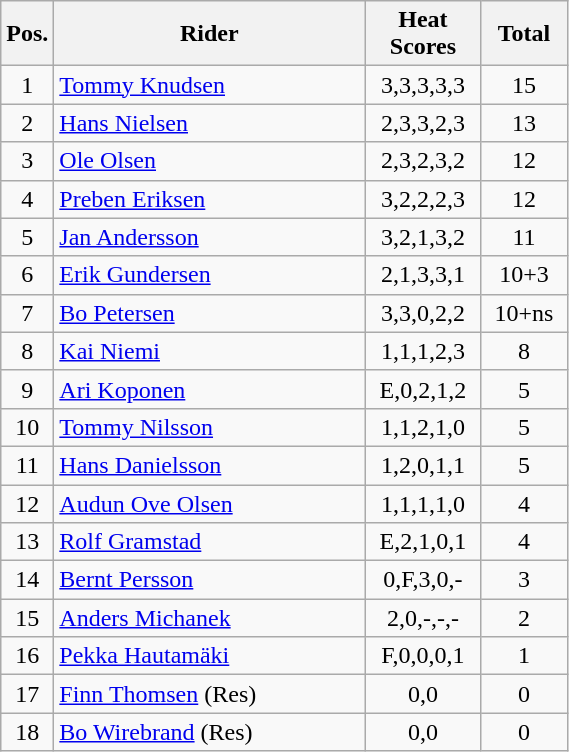<table class=wikitable>
<tr>
<th width=25px>Pos.</th>
<th width=200px>Rider</th>
<th width=70px>Heat Scores</th>
<th width=50px>Total</th>
</tr>
<tr align=center >
<td>1</td>
<td align=left> <a href='#'>Tommy Knudsen</a></td>
<td>3,3,3,3,3</td>
<td>15</td>
</tr>
<tr align=center >
<td>2</td>
<td align=left> <a href='#'>Hans Nielsen</a></td>
<td>2,3,3,2,3</td>
<td>13</td>
</tr>
<tr align=center >
<td>3</td>
<td align=left> <a href='#'>Ole Olsen</a></td>
<td>2,3,2,3,2</td>
<td>12</td>
</tr>
<tr align=center >
<td>4</td>
<td align=left> <a href='#'>Preben Eriksen</a></td>
<td>3,2,2,2,3</td>
<td>12</td>
</tr>
<tr align=center >
<td>5</td>
<td align=left> <a href='#'>Jan Andersson</a></td>
<td>3,2,1,3,2</td>
<td>11</td>
</tr>
<tr align=center >
<td>6</td>
<td align=left> <a href='#'>Erik Gundersen</a></td>
<td>2,1,3,3,1</td>
<td>10+3</td>
</tr>
<tr align=center >
<td>7</td>
<td align=left> <a href='#'>Bo Petersen</a></td>
<td>3,3,0,2,2</td>
<td>10+ns</td>
</tr>
<tr align=center>
<td>8</td>
<td align=left> <a href='#'>Kai Niemi</a></td>
<td>1,1,1,2,3</td>
<td>8</td>
</tr>
<tr align=center>
<td>9</td>
<td align=left> <a href='#'>Ari Koponen</a></td>
<td>E,0,2,1,2</td>
<td>5</td>
</tr>
<tr align=center>
<td>10</td>
<td align=left> <a href='#'>Tommy Nilsson</a></td>
<td>1,1,2,1,0</td>
<td>5</td>
</tr>
<tr align=center>
<td>11</td>
<td align=left> <a href='#'>Hans Danielsson</a></td>
<td>1,2,0,1,1</td>
<td>5</td>
</tr>
<tr align=center>
<td>12</td>
<td align=left> <a href='#'>Audun Ove Olsen</a></td>
<td>1,1,1,1,0</td>
<td>4</td>
</tr>
<tr align=center>
<td>13</td>
<td align=left> <a href='#'>Rolf Gramstad</a></td>
<td>E,2,1,0,1</td>
<td>4</td>
</tr>
<tr align=center>
<td>14</td>
<td align=left> <a href='#'>Bernt Persson</a></td>
<td>0,F,3,0,-</td>
<td>3</td>
</tr>
<tr align=center>
<td>15</td>
<td align=left> <a href='#'>Anders Michanek</a></td>
<td>2,0,-,-,-</td>
<td>2</td>
</tr>
<tr align=center>
<td>16</td>
<td align=left> <a href='#'>Pekka Hautamäki</a></td>
<td>F,0,0,0,1</td>
<td>1</td>
</tr>
<tr align=center>
<td>17</td>
<td align=left> <a href='#'>Finn Thomsen</a> (Res)</td>
<td>0,0</td>
<td>0</td>
</tr>
<tr align=center>
<td>18</td>
<td align=left> <a href='#'>Bo Wirebrand</a> (Res)</td>
<td>0,0</td>
<td>0</td>
</tr>
</table>
